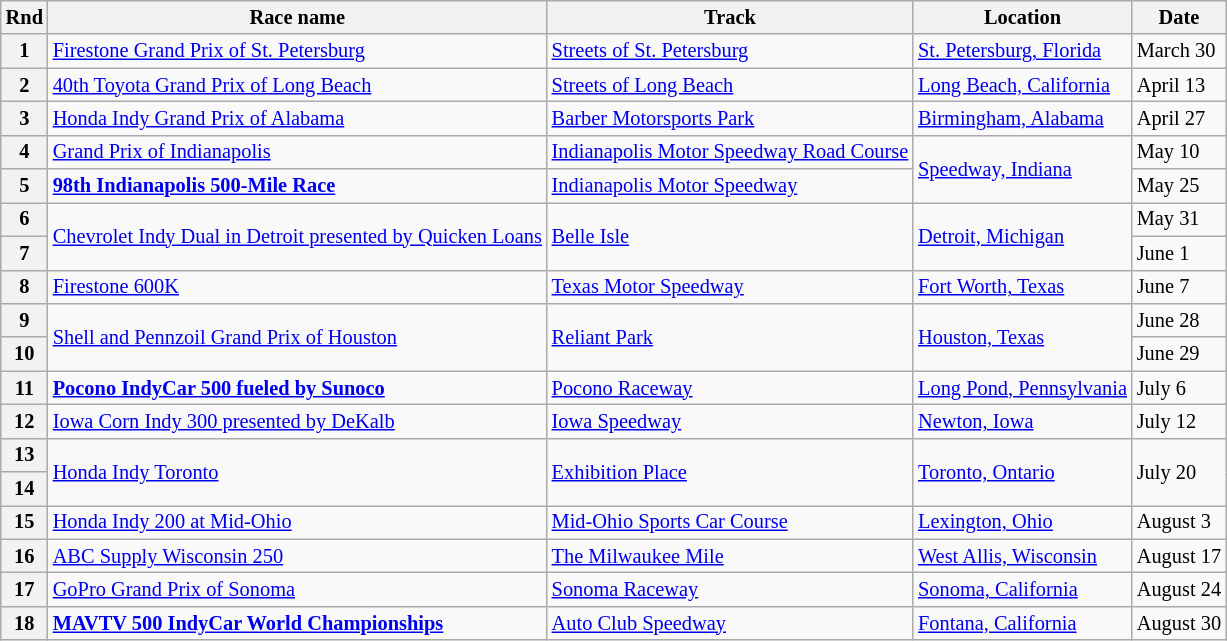<table class="wikitable" style="font-size: 85%">
<tr>
<th>Rnd</th>
<th>Race name</th>
<th>Track</th>
<th>Location</th>
<th>Date</th>
</tr>
<tr>
<th>1</th>
<td><a href='#'>Firestone Grand Prix of St. Petersburg</a></td>
<td> <a href='#'>Streets of St. Petersburg</a></td>
<td><a href='#'>St. Petersburg, Florida</a></td>
<td>March 30</td>
</tr>
<tr>
<th>2</th>
<td><a href='#'>40th Toyota Grand Prix of Long Beach</a></td>
<td> <a href='#'>Streets of Long Beach</a></td>
<td><a href='#'>Long Beach, California</a></td>
<td>April 13</td>
</tr>
<tr>
<th>3</th>
<td><a href='#'>Honda Indy Grand Prix of Alabama</a></td>
<td> <a href='#'>Barber Motorsports Park</a></td>
<td><a href='#'>Birmingham, Alabama</a></td>
<td>April 27</td>
</tr>
<tr>
<th>4</th>
<td><a href='#'>Grand Prix of Indianapolis</a></td>
<td> <a href='#'>Indianapolis Motor Speedway Road Course</a></td>
<td rowspan="2"><a href='#'>Speedway, Indiana</a></td>
<td>May 10</td>
</tr>
<tr>
<th>5</th>
<td><strong><a href='#'>98th Indianapolis 500-Mile Race</a></strong></td>
<td> <a href='#'>Indianapolis Motor Speedway</a></td>
<td>May 25</td>
</tr>
<tr>
<th>6</th>
<td rowspan="2"><a href='#'>Chevrolet Indy Dual in Detroit presented by Quicken Loans</a></td>
<td rowspan="2"> <a href='#'>Belle Isle</a></td>
<td rowspan="2"><a href='#'>Detroit, Michigan</a></td>
<td>May 31</td>
</tr>
<tr>
<th>7</th>
<td>June 1</td>
</tr>
<tr>
<th>8</th>
<td><a href='#'>Firestone 600K</a></td>
<td> <a href='#'>Texas Motor Speedway</a></td>
<td><a href='#'>Fort Worth, Texas</a></td>
<td>June 7</td>
</tr>
<tr>
<th>9</th>
<td rowspan="2"><a href='#'>Shell and Pennzoil Grand Prix of Houston</a></td>
<td rowspan="2"> <a href='#'>Reliant Park</a></td>
<td rowspan="2"><a href='#'>Houston, Texas</a></td>
<td>June 28</td>
</tr>
<tr>
<th>10</th>
<td>June 29</td>
</tr>
<tr>
<th>11</th>
<td><strong><a href='#'>Pocono IndyCar 500 fueled by Sunoco</a></strong></td>
<td> <a href='#'>Pocono Raceway</a></td>
<td><a href='#'>Long Pond, Pennsylvania</a></td>
<td>July 6</td>
</tr>
<tr>
<th>12</th>
<td><a href='#'>Iowa Corn Indy 300 presented by DeKalb</a></td>
<td> <a href='#'>Iowa Speedway</a></td>
<td><a href='#'>Newton, Iowa</a></td>
<td>July 12</td>
</tr>
<tr>
<th>13</th>
<td rowspan="2"><a href='#'>Honda Indy Toronto</a></td>
<td rowspan="2"> <a href='#'>Exhibition Place</a></td>
<td rowspan="2"><a href='#'>Toronto, Ontario</a></td>
<td rowspan="2">July 20</td>
</tr>
<tr>
<th>14</th>
</tr>
<tr>
<th>15</th>
<td><a href='#'>Honda Indy 200 at Mid-Ohio</a></td>
<td> <a href='#'>Mid-Ohio Sports Car Course</a></td>
<td><a href='#'>Lexington, Ohio</a></td>
<td>August 3</td>
</tr>
<tr>
<th>16</th>
<td><a href='#'>ABC Supply Wisconsin 250</a></td>
<td> <a href='#'>The Milwaukee Mile</a></td>
<td><a href='#'>West Allis, Wisconsin</a></td>
<td>August 17</td>
</tr>
<tr>
<th>17</th>
<td><a href='#'>GoPro Grand Prix of Sonoma</a></td>
<td> <a href='#'>Sonoma Raceway</a></td>
<td><a href='#'>Sonoma, California</a></td>
<td>August 24</td>
</tr>
<tr>
<th>18</th>
<td><strong><a href='#'>MAVTV 500 IndyCar World Championships</a></strong></td>
<td> <a href='#'>Auto Club Speedway</a></td>
<td><a href='#'>Fontana, California</a></td>
<td>August 30</td>
</tr>
</table>
